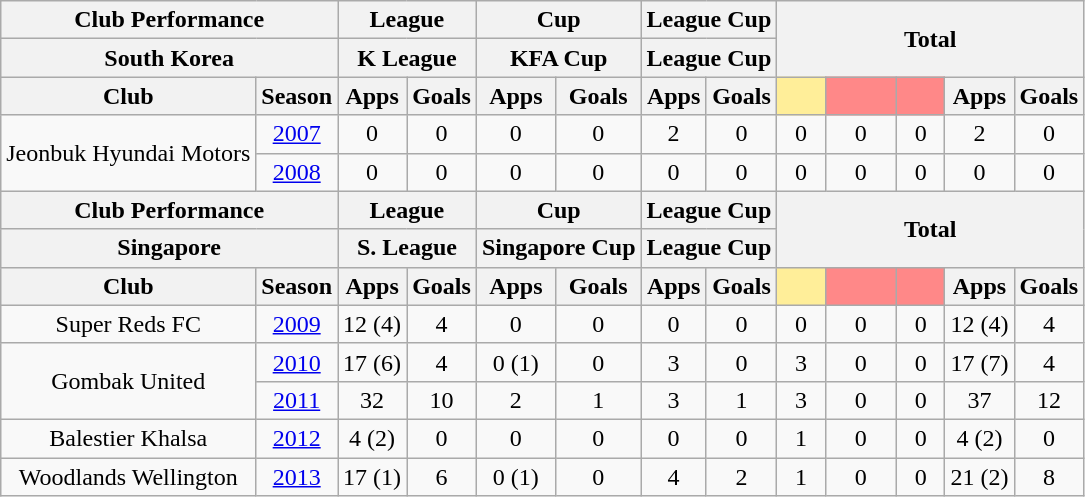<table class="wikitable" style="text-align:center">
<tr>
<th colspan="2">Club Performance</th>
<th colspan="2">League</th>
<th colspan="2">Cup</th>
<th colspan="2">League Cup</th>
<th colspan="5" rowspan="2">Total</th>
</tr>
<tr>
<th colspan="2">South Korea</th>
<th colspan="2">K League</th>
<th colspan="2">KFA Cup</th>
<th colspan="2">League Cup</th>
</tr>
<tr>
<th>Club</th>
<th>Season</th>
<th>Apps</th>
<th>Goals</th>
<th>Apps</th>
<th>Goals</th>
<th>Apps</th>
<th>Goals</th>
<th style="width:25px; background:#fe9;"></th>
<th style="width:40px; background:#ff8888;"></th>
<th style="width:25px; background:#ff8888;"></th>
<th>Apps</th>
<th>Goals</th>
</tr>
<tr>
<td rowspan="2">Jeonbuk Hyundai Motors</td>
<td><a href='#'>2007</a></td>
<td>0</td>
<td>0</td>
<td>0</td>
<td>0</td>
<td>2</td>
<td>0</td>
<td>0</td>
<td>0</td>
<td>0</td>
<td>2</td>
<td>0</td>
</tr>
<tr>
<td><a href='#'>2008</a></td>
<td>0</td>
<td>0</td>
<td>0</td>
<td>0</td>
<td>0</td>
<td>0</td>
<td>0</td>
<td>0</td>
<td>0</td>
<td>0</td>
<td>0</td>
</tr>
<tr>
<th colspan="2">Club Performance</th>
<th colspan="2">League</th>
<th colspan="2">Cup</th>
<th colspan="2">League Cup</th>
<th colspan="5" rowspan="2">Total</th>
</tr>
<tr>
<th colspan="2">Singapore</th>
<th colspan="2">S. League</th>
<th colspan="2">Singapore Cup</th>
<th colspan="2">League Cup</th>
</tr>
<tr>
<th>Club</th>
<th>Season</th>
<th>Apps</th>
<th>Goals</th>
<th>Apps</th>
<th>Goals</th>
<th>Apps</th>
<th>Goals</th>
<th style="width:25px; background:#fe9;"></th>
<th style="width:40px; background:#ff8888;"></th>
<th style="width:25px; background:#ff8888;"></th>
<th>Apps</th>
<th>Goals</th>
</tr>
<tr>
<td rowspan="1">Super Reds FC</td>
<td><a href='#'>2009</a></td>
<td>12 (4)</td>
<td>4</td>
<td>0</td>
<td>0</td>
<td>0</td>
<td>0</td>
<td>0</td>
<td>0</td>
<td>0</td>
<td>12 (4)</td>
<td>4</td>
</tr>
<tr>
<td rowspan="2">Gombak United</td>
<td><a href='#'>2010</a></td>
<td>17 (6)</td>
<td>4</td>
<td>0 (1)</td>
<td>0</td>
<td>3</td>
<td>0</td>
<td>3</td>
<td>0</td>
<td>0</td>
<td>17 (7)</td>
<td>4</td>
</tr>
<tr>
<td><a href='#'>2011</a></td>
<td>32</td>
<td>10</td>
<td>2</td>
<td>1</td>
<td>3</td>
<td>1</td>
<td>3</td>
<td>0</td>
<td>0</td>
<td>37</td>
<td>12</td>
</tr>
<tr>
<td rowspan="1">Balestier Khalsa</td>
<td><a href='#'>2012</a></td>
<td>4 (2)</td>
<td>0</td>
<td>0</td>
<td>0</td>
<td>0</td>
<td>0</td>
<td>1</td>
<td>0</td>
<td>0</td>
<td>4 (2)</td>
<td>0</td>
</tr>
<tr>
<td rowspan="1">Woodlands Wellington</td>
<td><a href='#'>2013</a></td>
<td>17 (1)</td>
<td>6</td>
<td>0 (1)</td>
<td>0</td>
<td>4</td>
<td>2</td>
<td>1</td>
<td>0</td>
<td>0</td>
<td>21 (2)</td>
<td>8</td>
</tr>
</table>
